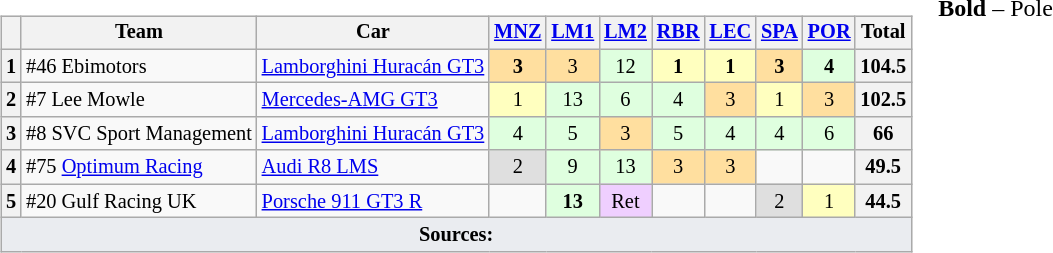<table>
<tr>
<td valign="top"><br><table class="wikitable" style="font-size: 85%; text-align:center;">
<tr>
<th></th>
<th>Team</th>
<th>Car</th>
<th><a href='#'>MNZ</a><br></th>
<th><a href='#'>LM1</a><br></th>
<th><a href='#'>LM2</a><br></th>
<th><a href='#'>RBR</a><br></th>
<th><a href='#'>LEC</a><br></th>
<th><a href='#'>SPA</a><br></th>
<th><a href='#'>POR</a><br></th>
<th>Total</th>
</tr>
<tr>
<th>1</th>
<td align=left> #46 Ebimotors</td>
<td align=left><a href='#'>Lamborghini Huracán GT3</a></td>
<td style="background:#ffdf9f;"><strong>3</strong></td>
<td style="background:#ffdf9f;">3</td>
<td style="background:#dfffdf;">12</td>
<td style="background:#ffffbf;"><strong>1</strong></td>
<td style="background:#ffffbf;"><strong>1</strong></td>
<td style="background:#ffdf9f;"><strong>3</strong></td>
<td style="background:#dfffdf;"><strong>4</strong></td>
<th>104.5</th>
</tr>
<tr>
<th>2</th>
<td align=left> #7 Lee Mowle</td>
<td align=left><a href='#'>Mercedes-AMG GT3</a></td>
<td style="background:#ffffbf;">1</td>
<td style="background:#dfffdf;">13</td>
<td style="background:#dfffdf;">6</td>
<td style="background:#dfffdf;">4</td>
<td style="background:#ffdf9f;">3</td>
<td style="background:#ffffbf;">1</td>
<td style="background:#ffdf9f;">3</td>
<th>102.5</th>
</tr>
<tr>
<th>3</th>
<td align=left> #8 SVC Sport Management</td>
<td align=left><a href='#'>Lamborghini Huracán GT3</a></td>
<td style="background:#dfffdf;">4</td>
<td style="background:#dfffdf;">5</td>
<td style="background:#ffdf9f;">3</td>
<td style="background:#dfffdf;">5</td>
<td style="background:#dfffdf;">4</td>
<td style="background:#dfffdf;">4</td>
<td style="background:#dfffdf;">6</td>
<th>66</th>
</tr>
<tr>
<th>4</th>
<td align=left> #75 <a href='#'>Optimum Racing</a></td>
<td align=left><a href='#'>Audi R8 LMS</a></td>
<td style="background:#dfdfdf;">2</td>
<td style="background:#dfffdf;">9</td>
<td style="background:#dfffdf;">13</td>
<td style="background:#ffdf9f;">3</td>
<td style="background:#ffdf9f;">3</td>
<td></td>
<td></td>
<th>49.5</th>
</tr>
<tr>
<th>5</th>
<td align=left> #20 Gulf Racing UK</td>
<td align=left><a href='#'>Porsche 911 GT3 R</a></td>
<td></td>
<td style="background:#dfffdf;"><strong>13</strong></td>
<td style="background:#efcfff;">Ret</td>
<td></td>
<td></td>
<td style="background:#dfdfdf;">2</td>
<td style="background:#ffffbf;">1</td>
<th>44.5</th>
</tr>
<tr class="sortbottom">
<td colspan="11" style="background-color:#EAECF0;text-align:center"><strong>Sources:</strong></td>
</tr>
</table>
</td>
<td valign="top"><br>
<span><strong>Bold</strong> – Pole</span></td>
</tr>
</table>
